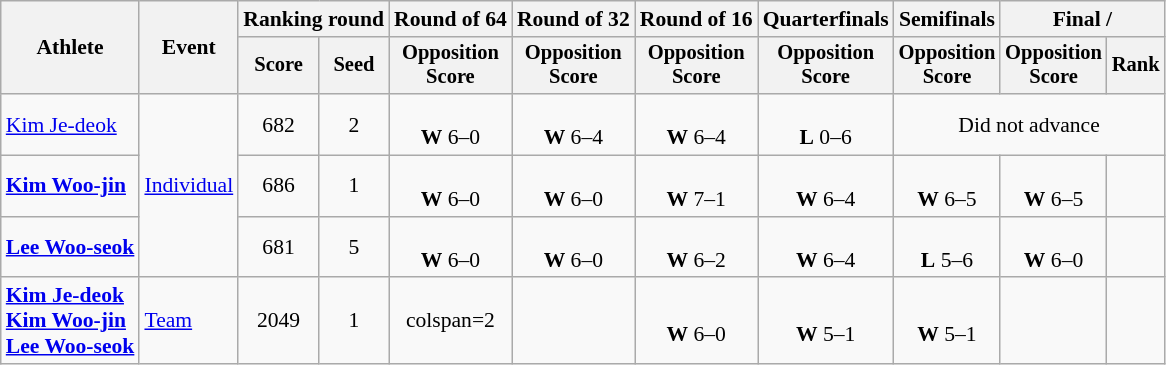<table class="wikitable" style="font-size:90%; text-align:center">
<tr>
<th rowspan=2>Athlete</th>
<th rowspan=2>Event</th>
<th colspan="2">Ranking round</th>
<th>Round of 64</th>
<th>Round of 32</th>
<th>Round of 16</th>
<th>Quarterfinals</th>
<th>Semifinals</th>
<th colspan="2">Final / </th>
</tr>
<tr style="font-size:95%">
<th>Score</th>
<th>Seed</th>
<th>Opposition<br>Score</th>
<th>Opposition<br>Score</th>
<th>Opposition<br>Score</th>
<th>Opposition<br>Score</th>
<th>Opposition<br>Score</th>
<th>Opposition<br>Score</th>
<th>Rank</th>
</tr>
<tr align=center>
<td align=left><a href='#'>Kim Je-deok</a></td>
<td align=left rowspan=3><a href='#'>Individual</a></td>
<td>682</td>
<td>2</td>
<td><br><strong>W</strong> 6–0</td>
<td><br><strong>W</strong> 6–4</td>
<td><br><strong>W</strong> 6–4</td>
<td><br><strong>L</strong> 0–6</td>
<td colspan="3">Did not advance</td>
</tr>
<tr align=center>
<td align=left><strong><a href='#'>Kim Woo-jin</a></strong></td>
<td>686</td>
<td>1</td>
<td><br><strong>W</strong> 6–0</td>
<td><br><strong>W</strong> 6–0</td>
<td><br><strong>W</strong> 7–1</td>
<td><br><strong>W</strong> 6–4</td>
<td><br><strong>W</strong> 6–5</td>
<td><br><strong>W</strong> 6–5</td>
<td></td>
</tr>
<tr align=center>
<td align=left><strong><a href='#'>Lee Woo-seok</a></strong></td>
<td>681</td>
<td>5</td>
<td><br><strong>W</strong> 6–0</td>
<td><br><strong>W</strong> 6–0</td>
<td><br><strong>W</strong> 6–2</td>
<td><br><strong>W</strong> 6–4</td>
<td><br><strong>L</strong> 5–6</td>
<td><br><strong>W</strong> 6–0</td>
<td></td>
</tr>
<tr align=center>
<td align=left><strong><a href='#'>Kim Je-deok</a><br><a href='#'>Kim Woo-jin</a><br><a href='#'>Lee Woo-seok</a></strong></td>
<td align=left><a href='#'>Team</a></td>
<td>2049</td>
<td>1</td>
<td>colspan=2 </td>
<td></td>
<td><br><strong>W</strong> 6–0</td>
<td><br><strong>W</strong> 5–1</td>
<td><br><strong>W</strong> 5–1</td>
<td></td>
</tr>
</table>
